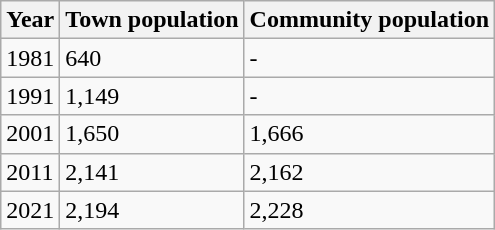<table class="wikitable">
<tr>
<th>Year</th>
<th>Town population</th>
<th>Community population</th>
</tr>
<tr>
<td>1981</td>
<td>640</td>
<td>-</td>
</tr>
<tr>
<td>1991</td>
<td>1,149</td>
<td>-</td>
</tr>
<tr>
<td>2001</td>
<td>1,650</td>
<td>1,666</td>
</tr>
<tr>
<td>2011</td>
<td>2,141</td>
<td>2,162</td>
</tr>
<tr>
<td>2021</td>
<td>2,194</td>
<td>2,228</td>
</tr>
</table>
